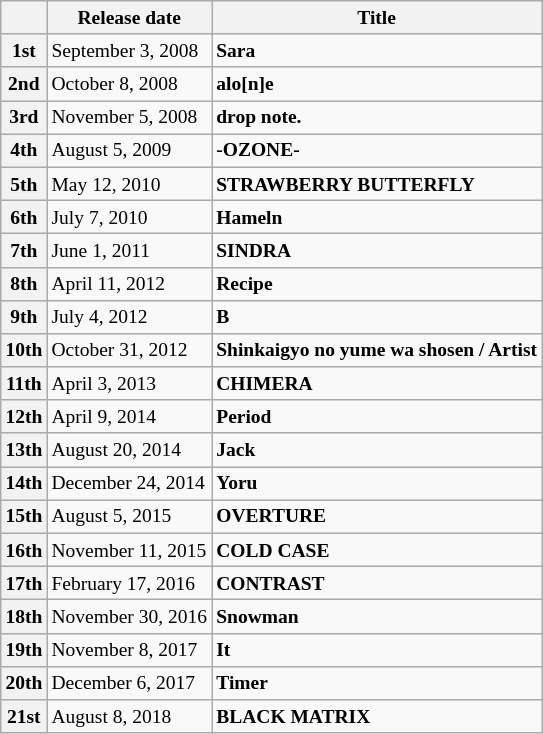<table class="wikitable" style=font-size:small>
<tr>
<th></th>
<th>Release date</th>
<th>Title</th>
</tr>
<tr>
<th>1st</th>
<td>September 3, 2008</td>
<td><strong>Sara</strong></td>
</tr>
<tr>
<th>2nd</th>
<td>October 8, 2008</td>
<td><strong>alo[n]e</strong></td>
</tr>
<tr>
<th>3rd</th>
<td>November 5, 2008</td>
<td><strong>drop note.</strong></td>
</tr>
<tr>
<th>4th</th>
<td>August 5, 2009</td>
<td><strong>-OZONE-</strong></td>
</tr>
<tr>
<th>5th</th>
<td>May 12, 2010</td>
<td><strong>STRAWBERRY BUTTERFLY</strong></td>
</tr>
<tr>
<th>6th</th>
<td>July 7, 2010</td>
<td><strong>Hameln</strong></td>
</tr>
<tr>
<th>7th</th>
<td>June 1, 2011</td>
<td><strong>SINDRA</strong></td>
</tr>
<tr>
<th>8th</th>
<td>April 11, 2012</td>
<td><strong>Recipe</strong></td>
</tr>
<tr>
<th>9th</th>
<td>July 4, 2012</td>
<td><strong>B</strong></td>
</tr>
<tr>
<th>10th</th>
<td>October 31, 2012</td>
<td><strong>Shinkaigyo no yume wa shosen / Artist</strong></td>
</tr>
<tr>
<th>11th</th>
<td>April 3, 2013</td>
<td><strong>CHIMERA</strong></td>
</tr>
<tr>
<th>12th</th>
<td>April 9, 2014</td>
<td><strong>Period</strong></td>
</tr>
<tr>
<th>13th</th>
<td>August 20, 2014</td>
<td><strong>Jack</strong></td>
</tr>
<tr>
<th>14th</th>
<td>December 24, 2014</td>
<td><strong>Yoru</strong></td>
</tr>
<tr>
<th>15th</th>
<td>August 5, 2015</td>
<td><strong>OVERTURE</strong></td>
</tr>
<tr>
<th>16th</th>
<td>November 11, 2015</td>
<td><strong>COLD CASE</strong></td>
</tr>
<tr>
<th>17th</th>
<td>February 17, 2016</td>
<td><strong>CONTRAST</strong></td>
</tr>
<tr>
<th>18th</th>
<td>November 30, 2016</td>
<td><strong>Snowman</strong></td>
</tr>
<tr>
<th>19th</th>
<td>November 8, 2017</td>
<td><strong>It</strong></td>
</tr>
<tr>
<th>20th</th>
<td>December 6, 2017</td>
<td><strong>Timer</strong></td>
</tr>
<tr>
<th>21st</th>
<td>August 8, 2018</td>
<td><strong>BLACK MATRIX</strong></td>
</tr>
</table>
